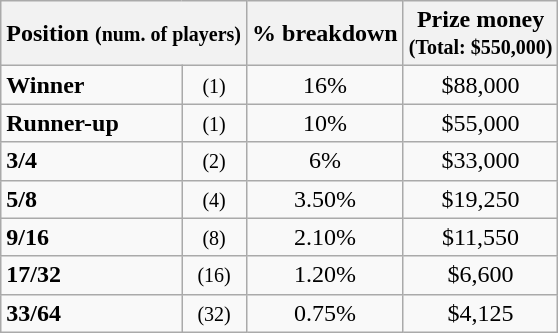<table class="wikitable">
<tr>
<th colspan=2>Position <small>(num. of players)</small></th>
<th>% breakdown</th>
<th>Prize money<br><small>(Total: $550,000)</small></th>
</tr>
<tr>
<td><strong>Winner</strong></td>
<td align=center><small>(1)</small></td>
<td align=center>16%</td>
<td align=center>$88,000</td>
</tr>
<tr>
<td><strong>Runner-up</strong></td>
<td align=center><small>(1)</small></td>
<td align=center>10%</td>
<td align=center>$55,000</td>
</tr>
<tr>
<td><strong>3/4</strong></td>
<td align=center><small>(2)</small></td>
<td align=center>6%</td>
<td align=center>$33,000</td>
</tr>
<tr>
<td><strong>5/8</strong></td>
<td align=center><small>(4)</small></td>
<td align=center>3.50%</td>
<td align=center>$19,250</td>
</tr>
<tr>
<td><strong>9/16</strong></td>
<td align=center><small>(8)</small></td>
<td align=center>2.10%</td>
<td align=center>$11,550</td>
</tr>
<tr>
<td><strong>17/32</strong></td>
<td align=center><small>(16)</small></td>
<td align=center>1.20%</td>
<td align=center>$6,600</td>
</tr>
<tr>
<td><strong>33/64</strong></td>
<td align=center><small>(32)</small></td>
<td align=center>0.75%</td>
<td align=center>$4,125</td>
</tr>
</table>
